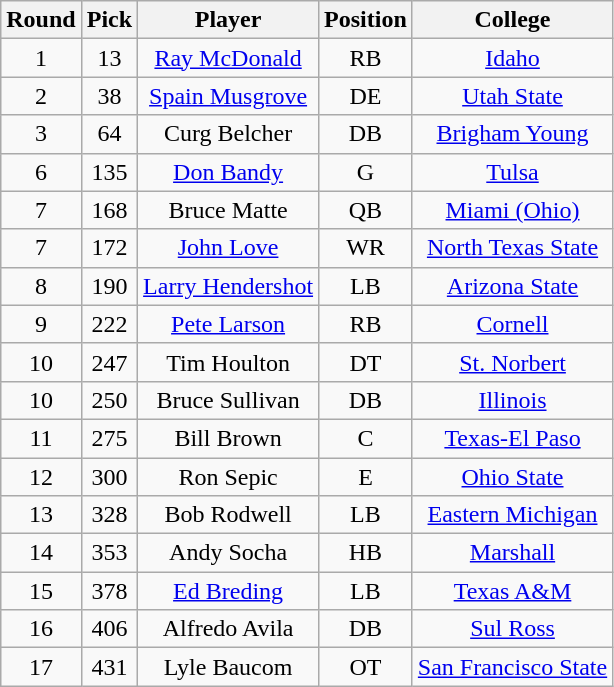<table class="wikitable sortable sortable"  style="text-align:center;">
<tr>
<th>Round</th>
<th>Pick</th>
<th>Player</th>
<th>Position</th>
<th>College</th>
</tr>
<tr>
<td>1</td>
<td>13</td>
<td><a href='#'>Ray McDonald</a></td>
<td>RB</td>
<td><a href='#'>Idaho</a></td>
</tr>
<tr>
<td>2</td>
<td>38</td>
<td><a href='#'>Spain Musgrove</a></td>
<td>DE</td>
<td><a href='#'>Utah State</a></td>
</tr>
<tr>
<td>3</td>
<td>64</td>
<td>Curg Belcher</td>
<td>DB</td>
<td><a href='#'>Brigham Young</a></td>
</tr>
<tr>
<td>6</td>
<td>135</td>
<td><a href='#'>Don Bandy</a></td>
<td>G</td>
<td><a href='#'>Tulsa</a></td>
</tr>
<tr>
<td>7</td>
<td>168</td>
<td>Bruce Matte</td>
<td>QB</td>
<td><a href='#'>Miami (Ohio)</a></td>
</tr>
<tr>
<td>7</td>
<td>172</td>
<td><a href='#'>John Love</a></td>
<td>WR</td>
<td><a href='#'>North Texas State</a></td>
</tr>
<tr>
<td>8</td>
<td>190</td>
<td><a href='#'>Larry Hendershot</a></td>
<td>LB</td>
<td><a href='#'>Arizona State</a></td>
</tr>
<tr>
<td>9</td>
<td>222</td>
<td><a href='#'>Pete Larson</a></td>
<td>RB</td>
<td><a href='#'>Cornell</a></td>
</tr>
<tr>
<td>10</td>
<td>247</td>
<td>Tim Houlton</td>
<td>DT</td>
<td><a href='#'>St. Norbert</a></td>
</tr>
<tr>
<td>10</td>
<td>250</td>
<td>Bruce Sullivan</td>
<td>DB</td>
<td><a href='#'>Illinois</a></td>
</tr>
<tr>
<td>11</td>
<td>275</td>
<td>Bill Brown</td>
<td>C</td>
<td><a href='#'>Texas-El Paso</a></td>
</tr>
<tr>
<td>12</td>
<td>300</td>
<td>Ron Sepic</td>
<td>E</td>
<td><a href='#'>Ohio State</a></td>
</tr>
<tr>
<td>13</td>
<td>328</td>
<td>Bob Rodwell</td>
<td>LB</td>
<td><a href='#'>Eastern Michigan</a></td>
</tr>
<tr>
<td>14</td>
<td>353</td>
<td>Andy Socha</td>
<td>HB</td>
<td><a href='#'>Marshall</a></td>
</tr>
<tr>
<td>15</td>
<td>378</td>
<td><a href='#'>Ed Breding</a></td>
<td>LB</td>
<td><a href='#'>Texas A&M</a></td>
</tr>
<tr>
<td>16</td>
<td>406</td>
<td>Alfredo Avila</td>
<td>DB</td>
<td><a href='#'>Sul Ross</a></td>
</tr>
<tr>
<td>17</td>
<td>431</td>
<td>Lyle Baucom</td>
<td>OT</td>
<td><a href='#'>San Francisco State</a></td>
</tr>
</table>
